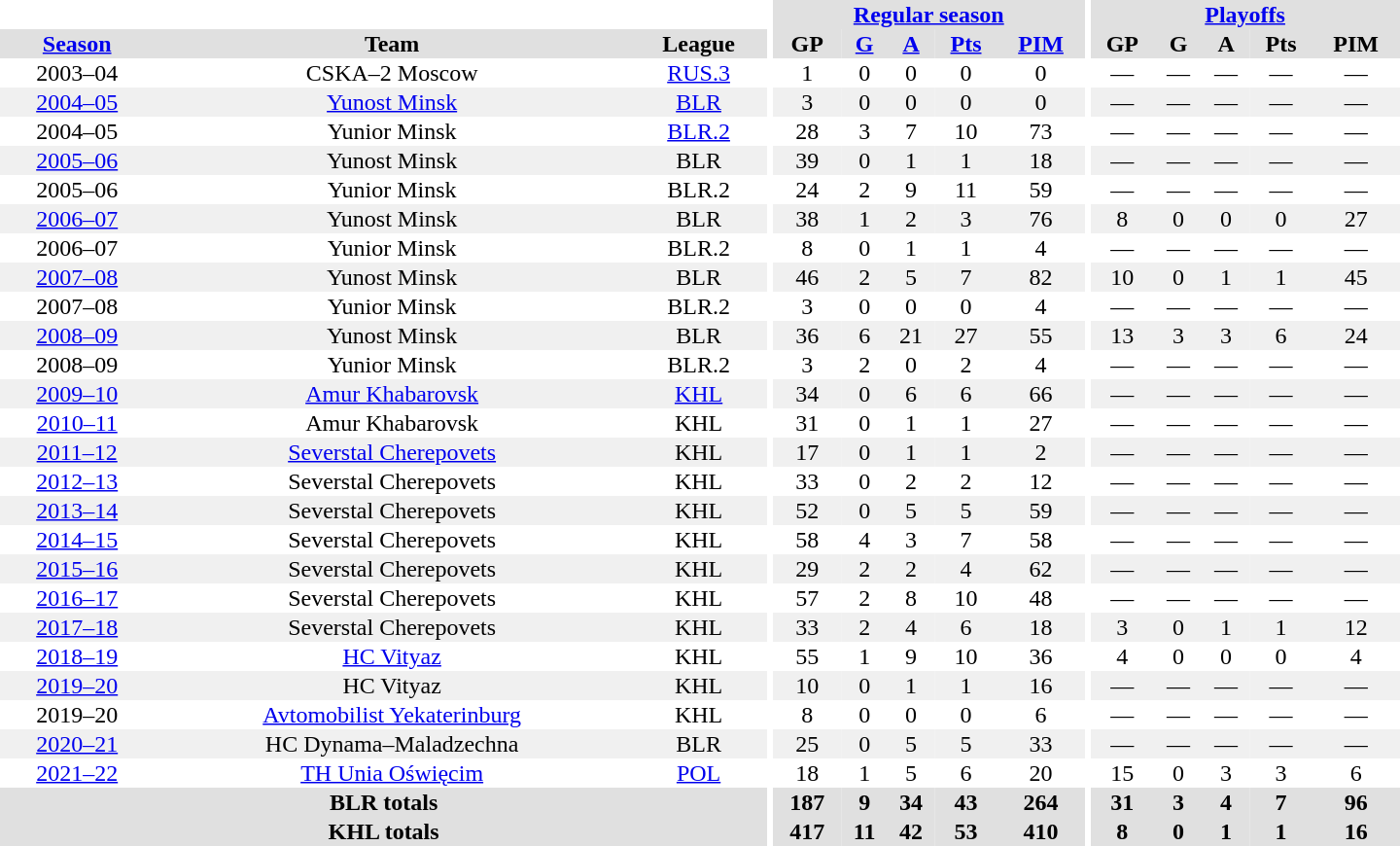<table border="0" cellpadding="1" cellspacing="0" style="text-align:center; width:60em">
<tr bgcolor="#e0e0e0">
<th colspan="3" bgcolor="#ffffff"></th>
<th rowspan="99" bgcolor="#ffffff"></th>
<th colspan="5"><a href='#'>Regular season</a></th>
<th rowspan="99" bgcolor="#ffffff"></th>
<th colspan="5"><a href='#'>Playoffs</a></th>
</tr>
<tr bgcolor="#e0e0e0">
<th><a href='#'>Season</a></th>
<th>Team</th>
<th>League</th>
<th>GP</th>
<th><a href='#'>G</a></th>
<th><a href='#'>A</a></th>
<th><a href='#'>Pts</a></th>
<th><a href='#'>PIM</a></th>
<th>GP</th>
<th>G</th>
<th>A</th>
<th>Pts</th>
<th>PIM</th>
</tr>
<tr>
<td>2003–04</td>
<td>CSKA–2 Moscow</td>
<td><a href='#'>RUS.3</a></td>
<td>1</td>
<td>0</td>
<td>0</td>
<td>0</td>
<td>0</td>
<td>—</td>
<td>—</td>
<td>—</td>
<td>—</td>
<td>—</td>
</tr>
<tr bgcolor="#f0f0f0">
<td><a href='#'>2004–05</a></td>
<td><a href='#'>Yunost Minsk</a></td>
<td><a href='#'>BLR</a></td>
<td>3</td>
<td>0</td>
<td>0</td>
<td>0</td>
<td>0</td>
<td>—</td>
<td>—</td>
<td>—</td>
<td>—</td>
<td>—</td>
</tr>
<tr>
<td>2004–05</td>
<td>Yunior Minsk</td>
<td><a href='#'>BLR.2</a></td>
<td>28</td>
<td>3</td>
<td>7</td>
<td>10</td>
<td>73</td>
<td>—</td>
<td>—</td>
<td>—</td>
<td>—</td>
<td>—</td>
</tr>
<tr bgcolor="#f0f0f0">
<td><a href='#'>2005–06</a></td>
<td>Yunost Minsk</td>
<td>BLR</td>
<td>39</td>
<td>0</td>
<td>1</td>
<td>1</td>
<td>18</td>
<td>—</td>
<td>—</td>
<td>—</td>
<td>—</td>
<td>—</td>
</tr>
<tr>
<td>2005–06</td>
<td>Yunior Minsk</td>
<td>BLR.2</td>
<td>24</td>
<td>2</td>
<td>9</td>
<td>11</td>
<td>59</td>
<td>—</td>
<td>—</td>
<td>—</td>
<td>—</td>
<td>—</td>
</tr>
<tr bgcolor="#f0f0f0">
<td><a href='#'>2006–07</a></td>
<td>Yunost Minsk</td>
<td>BLR</td>
<td>38</td>
<td>1</td>
<td>2</td>
<td>3</td>
<td>76</td>
<td>8</td>
<td>0</td>
<td>0</td>
<td>0</td>
<td>27</td>
</tr>
<tr>
<td>2006–07</td>
<td>Yunior Minsk</td>
<td>BLR.2</td>
<td>8</td>
<td>0</td>
<td>1</td>
<td>1</td>
<td>4</td>
<td>—</td>
<td>—</td>
<td>—</td>
<td>—</td>
<td>—</td>
</tr>
<tr bgcolor="#f0f0f0">
<td><a href='#'>2007–08</a></td>
<td>Yunost Minsk</td>
<td>BLR</td>
<td>46</td>
<td>2</td>
<td>5</td>
<td>7</td>
<td>82</td>
<td>10</td>
<td>0</td>
<td>1</td>
<td>1</td>
<td>45</td>
</tr>
<tr>
<td>2007–08</td>
<td>Yunior Minsk</td>
<td>BLR.2</td>
<td>3</td>
<td>0</td>
<td>0</td>
<td>0</td>
<td>4</td>
<td>—</td>
<td>—</td>
<td>—</td>
<td>—</td>
<td>—</td>
</tr>
<tr bgcolor="#f0f0f0">
<td><a href='#'>2008–09</a></td>
<td>Yunost Minsk</td>
<td>BLR</td>
<td>36</td>
<td>6</td>
<td>21</td>
<td>27</td>
<td>55</td>
<td>13</td>
<td>3</td>
<td>3</td>
<td>6</td>
<td>24</td>
</tr>
<tr>
<td>2008–09</td>
<td>Yunior Minsk</td>
<td>BLR.2</td>
<td>3</td>
<td>2</td>
<td>0</td>
<td>2</td>
<td>4</td>
<td>—</td>
<td>—</td>
<td>—</td>
<td>—</td>
<td>—</td>
</tr>
<tr bgcolor="#f0f0f0">
<td><a href='#'>2009–10</a></td>
<td><a href='#'>Amur Khabarovsk</a></td>
<td><a href='#'>KHL</a></td>
<td>34</td>
<td>0</td>
<td>6</td>
<td>6</td>
<td>66</td>
<td>—</td>
<td>—</td>
<td>—</td>
<td>—</td>
<td>—</td>
</tr>
<tr>
<td><a href='#'>2010–11</a></td>
<td>Amur Khabarovsk</td>
<td>KHL</td>
<td>31</td>
<td>0</td>
<td>1</td>
<td>1</td>
<td>27</td>
<td>—</td>
<td>—</td>
<td>—</td>
<td>—</td>
<td>—</td>
</tr>
<tr bgcolor="#f0f0f0">
<td><a href='#'>2011–12</a></td>
<td><a href='#'>Severstal Cherepovets</a></td>
<td>KHL</td>
<td>17</td>
<td>0</td>
<td>1</td>
<td>1</td>
<td>2</td>
<td>—</td>
<td>—</td>
<td>—</td>
<td>—</td>
<td>—</td>
</tr>
<tr>
<td><a href='#'>2012–13</a></td>
<td>Severstal Cherepovets</td>
<td>KHL</td>
<td>33</td>
<td>0</td>
<td>2</td>
<td>2</td>
<td>12</td>
<td>—</td>
<td>—</td>
<td>—</td>
<td>—</td>
<td>—</td>
</tr>
<tr bgcolor="#f0f0f0">
<td><a href='#'>2013–14</a></td>
<td>Severstal Cherepovets</td>
<td>KHL</td>
<td>52</td>
<td>0</td>
<td>5</td>
<td>5</td>
<td>59</td>
<td>—</td>
<td>—</td>
<td>—</td>
<td>—</td>
<td>—</td>
</tr>
<tr>
<td><a href='#'>2014–15</a></td>
<td>Severstal Cherepovets</td>
<td>KHL</td>
<td>58</td>
<td>4</td>
<td>3</td>
<td>7</td>
<td>58</td>
<td>—</td>
<td>—</td>
<td>—</td>
<td>—</td>
<td>—</td>
</tr>
<tr bgcolor="#f0f0f0">
<td><a href='#'>2015–16</a></td>
<td>Severstal Cherepovets</td>
<td>KHL</td>
<td>29</td>
<td>2</td>
<td>2</td>
<td>4</td>
<td>62</td>
<td>—</td>
<td>—</td>
<td>—</td>
<td>—</td>
<td>—</td>
</tr>
<tr>
<td><a href='#'>2016–17</a></td>
<td>Severstal Cherepovets</td>
<td>KHL</td>
<td>57</td>
<td>2</td>
<td>8</td>
<td>10</td>
<td>48</td>
<td>—</td>
<td>—</td>
<td>—</td>
<td>—</td>
<td>—</td>
</tr>
<tr bgcolor="#f0f0f0">
<td><a href='#'>2017–18</a></td>
<td>Severstal Cherepovets</td>
<td>KHL</td>
<td>33</td>
<td>2</td>
<td>4</td>
<td>6</td>
<td>18</td>
<td>3</td>
<td>0</td>
<td>1</td>
<td>1</td>
<td>12</td>
</tr>
<tr>
<td><a href='#'>2018–19</a></td>
<td><a href='#'>HC Vityaz</a></td>
<td>KHL</td>
<td>55</td>
<td>1</td>
<td>9</td>
<td>10</td>
<td>36</td>
<td>4</td>
<td>0</td>
<td>0</td>
<td>0</td>
<td>4</td>
</tr>
<tr bgcolor="#f0f0f0">
<td><a href='#'>2019–20</a></td>
<td>HC Vityaz</td>
<td>KHL</td>
<td>10</td>
<td>0</td>
<td>1</td>
<td>1</td>
<td>16</td>
<td>—</td>
<td>—</td>
<td>—</td>
<td>—</td>
<td>—</td>
</tr>
<tr>
<td>2019–20</td>
<td><a href='#'>Avtomobilist Yekaterinburg</a></td>
<td>KHL</td>
<td>8</td>
<td>0</td>
<td>0</td>
<td>0</td>
<td>6</td>
<td>—</td>
<td>—</td>
<td>—</td>
<td>—</td>
<td>—</td>
</tr>
<tr bgcolor="#f0f0f0">
<td><a href='#'>2020–21</a></td>
<td>HC Dynama–Maladzechna</td>
<td>BLR</td>
<td>25</td>
<td>0</td>
<td>5</td>
<td>5</td>
<td>33</td>
<td>—</td>
<td>—</td>
<td>—</td>
<td>—</td>
<td>—</td>
</tr>
<tr>
<td><a href='#'>2021–22</a></td>
<td><a href='#'>TH Unia Oświęcim</a></td>
<td><a href='#'>POL</a></td>
<td>18</td>
<td>1</td>
<td>5</td>
<td>6</td>
<td>20</td>
<td>15</td>
<td>0</td>
<td>3</td>
<td>3</td>
<td>6</td>
</tr>
<tr bgcolor="#e0e0e0">
<th colspan="3">BLR totals</th>
<th>187</th>
<th>9</th>
<th>34</th>
<th>43</th>
<th>264</th>
<th>31</th>
<th>3</th>
<th>4</th>
<th>7</th>
<th>96</th>
</tr>
<tr bgcolor="#e0e0e0">
<th colspan="3">KHL totals</th>
<th>417</th>
<th>11</th>
<th>42</th>
<th>53</th>
<th>410</th>
<th>8</th>
<th>0</th>
<th>1</th>
<th>1</th>
<th>16</th>
</tr>
</table>
